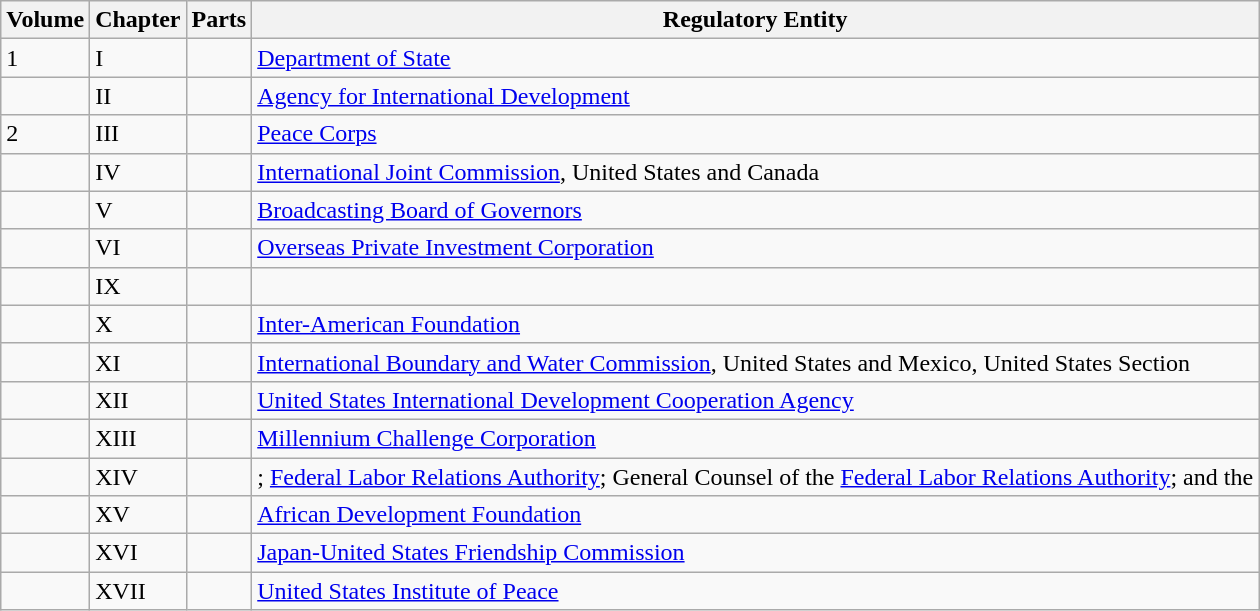<table class="wikitable">
<tr>
<th>Volume</th>
<th>Chapter</th>
<th>Parts</th>
<th>Regulatory Entity</th>
</tr>
<tr>
<td>1</td>
<td>I</td>
<td></td>
<td><a href='#'>Department of State</a></td>
</tr>
<tr>
<td></td>
<td>II</td>
<td></td>
<td><a href='#'>Agency for International Development</a></td>
</tr>
<tr>
<td>2</td>
<td>III</td>
<td></td>
<td><a href='#'>Peace Corps</a></td>
</tr>
<tr>
<td></td>
<td>IV</td>
<td></td>
<td><a href='#'>International Joint Commission</a>, United States and Canada</td>
</tr>
<tr>
<td></td>
<td>V</td>
<td></td>
<td><a href='#'>Broadcasting Board of Governors</a></td>
</tr>
<tr>
<td></td>
<td>VI</td>
<td></td>
<td><a href='#'>Overseas Private Investment Corporation</a></td>
</tr>
<tr>
<td></td>
<td>IX</td>
<td></td>
<td></td>
</tr>
<tr>
<td></td>
<td>X</td>
<td></td>
<td><a href='#'>Inter-American Foundation</a></td>
</tr>
<tr>
<td></td>
<td>XI</td>
<td></td>
<td><a href='#'>International Boundary and Water Commission</a>, United States and Mexico, United States Section</td>
</tr>
<tr>
<td></td>
<td>XII</td>
<td></td>
<td><a href='#'>United States International Development Cooperation Agency</a></td>
</tr>
<tr>
<td></td>
<td>XIII</td>
<td></td>
<td><a href='#'>Millennium Challenge Corporation</a></td>
</tr>
<tr>
<td></td>
<td>XIV</td>
<td></td>
<td>; <a href='#'>Federal Labor Relations Authority</a>; General Counsel of the <a href='#'>Federal Labor Relations Authority</a>; and the </td>
</tr>
<tr>
<td></td>
<td>XV</td>
<td></td>
<td><a href='#'>African Development Foundation</a></td>
</tr>
<tr>
<td></td>
<td>XVI</td>
<td></td>
<td><a href='#'>Japan-United States Friendship Commission</a></td>
</tr>
<tr>
<td></td>
<td>XVII</td>
<td></td>
<td><a href='#'>United States Institute of Peace</a></td>
</tr>
</table>
